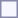<table style="border:1px solid #8888aa; background-color:#f7f8ff; padding:5px; font-size:95%; margin: 0px 12px 12px 0px;">
</table>
